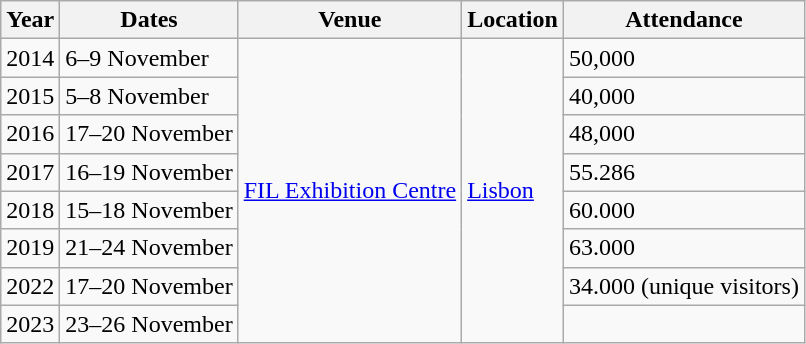<table class="wikitable sortable">
<tr>
<th>Year</th>
<th>Dates</th>
<th>Venue</th>
<th>Location</th>
<th>Attendance</th>
</tr>
<tr>
<td>2014</td>
<td>6–9 November</td>
<td rowspan="8"><a href='#'>FIL Exhibition Centre</a></td>
<td rowspan="8"><a href='#'>Lisbon</a></td>
<td>50,000 </td>
</tr>
<tr>
<td>2015</td>
<td>5–8 November</td>
<td>40,000 </td>
</tr>
<tr>
<td>2016</td>
<td>17–20 November</td>
<td>48,000 </td>
</tr>
<tr>
<td>2017</td>
<td>16–19 November</td>
<td>55.286 </td>
</tr>
<tr>
<td>2018</td>
<td>15–18 November</td>
<td>60.000 </td>
</tr>
<tr>
<td>2019</td>
<td>21–24 November</td>
<td>63.000 </td>
</tr>
<tr>
<td>2022</td>
<td>17–20 November</td>
<td>34.000 (unique visitors) </td>
</tr>
<tr>
<td>2023</td>
<td>23–26 November</td>
<td></td>
</tr>
</table>
